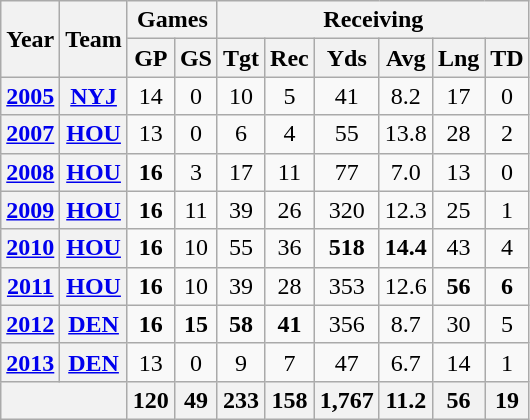<table class="wikitable" style="text-align:center">
<tr>
<th rowspan="2">Year</th>
<th rowspan="2">Team</th>
<th colspan="2">Games</th>
<th colspan="6">Receiving</th>
</tr>
<tr>
<th>GP</th>
<th>GS</th>
<th>Tgt</th>
<th>Rec</th>
<th>Yds</th>
<th>Avg</th>
<th>Lng</th>
<th>TD</th>
</tr>
<tr>
<th><a href='#'>2005</a></th>
<th><a href='#'>NYJ</a></th>
<td>14</td>
<td>0</td>
<td>10</td>
<td>5</td>
<td>41</td>
<td>8.2</td>
<td>17</td>
<td>0</td>
</tr>
<tr>
<th><a href='#'>2007</a></th>
<th><a href='#'>HOU</a></th>
<td>13</td>
<td>0</td>
<td>6</td>
<td>4</td>
<td>55</td>
<td>13.8</td>
<td>28</td>
<td>2</td>
</tr>
<tr>
<th><a href='#'>2008</a></th>
<th><a href='#'>HOU</a></th>
<td><strong>16</strong></td>
<td>3</td>
<td>17</td>
<td>11</td>
<td>77</td>
<td>7.0</td>
<td>13</td>
<td>0</td>
</tr>
<tr>
<th><a href='#'>2009</a></th>
<th><a href='#'>HOU</a></th>
<td><strong>16</strong></td>
<td>11</td>
<td>39</td>
<td>26</td>
<td>320</td>
<td>12.3</td>
<td>25</td>
<td>1</td>
</tr>
<tr>
<th><a href='#'>2010</a></th>
<th><a href='#'>HOU</a></th>
<td><strong>16</strong></td>
<td>10</td>
<td>55</td>
<td>36</td>
<td><strong>518</strong></td>
<td><strong>14.4</strong></td>
<td>43</td>
<td>4</td>
</tr>
<tr>
<th><a href='#'>2011</a></th>
<th><a href='#'>HOU</a></th>
<td><strong>16</strong></td>
<td>10</td>
<td>39</td>
<td>28</td>
<td>353</td>
<td>12.6</td>
<td><strong>56</strong></td>
<td><strong>6</strong></td>
</tr>
<tr>
<th><a href='#'>2012</a></th>
<th><a href='#'>DEN</a></th>
<td><strong>16</strong></td>
<td><strong>15</strong></td>
<td><strong>58</strong></td>
<td><strong>41</strong></td>
<td>356</td>
<td>8.7</td>
<td>30</td>
<td>5</td>
</tr>
<tr>
<th><a href='#'>2013</a></th>
<th><a href='#'>DEN</a></th>
<td>13</td>
<td>0</td>
<td>9</td>
<td>7</td>
<td>47</td>
<td>6.7</td>
<td>14</td>
<td>1</td>
</tr>
<tr>
<th colspan="2"></th>
<th>120</th>
<th>49</th>
<th>233</th>
<th>158</th>
<th>1,767</th>
<th>11.2</th>
<th>56</th>
<th>19</th>
</tr>
</table>
